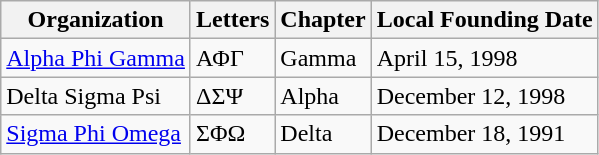<table class="wikitable">
<tr>
<th>Organization</th>
<th>Letters</th>
<th>Chapter</th>
<th>Local Founding Date</th>
</tr>
<tr>
<td><a href='#'>Alpha Phi Gamma</a></td>
<td>ΑΦΓ</td>
<td>Gamma</td>
<td>April 15, 1998</td>
</tr>
<tr>
<td>Delta Sigma Psi</td>
<td>ΔΣΨ</td>
<td>Alpha</td>
<td>December 12, 1998</td>
</tr>
<tr>
<td><a href='#'>Sigma Phi Omega</a></td>
<td>ΣΦΩ</td>
<td>Delta</td>
<td>December 18, 1991</td>
</tr>
</table>
